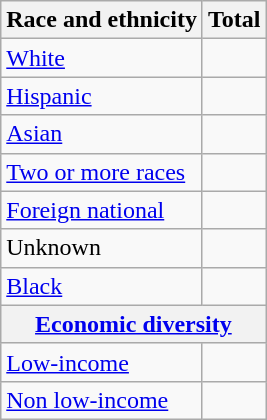<table class="wikitable floatright sortable collapsible"; text-align:right; font-size:80%;">
<tr>
<th>Race and ethnicity</th>
<th colspan="2" data-sort-type=number>Total</th>
</tr>
<tr>
<td><a href='#'>White</a></td>
<td align=right></td>
</tr>
<tr>
<td><a href='#'>Hispanic</a></td>
<td align=right></td>
</tr>
<tr>
<td><a href='#'>Asian</a></td>
<td align=right></td>
</tr>
<tr>
<td><a href='#'>Two or more races</a></td>
<td align=right></td>
</tr>
<tr>
<td><a href='#'>Foreign national</a></td>
<td align=right></td>
</tr>
<tr>
<td>Unknown</td>
<td align=right></td>
</tr>
<tr>
<td><a href='#'>Black</a></td>
<td align=right></td>
</tr>
<tr>
<th colspan="4" data-sort-type=number><a href='#'>Economic diversity</a></th>
</tr>
<tr>
<td><a href='#'>Low-income</a></td>
<td align=right></td>
</tr>
<tr>
<td><a href='#'>Non low-income</a></td>
<td align=right></td>
</tr>
</table>
